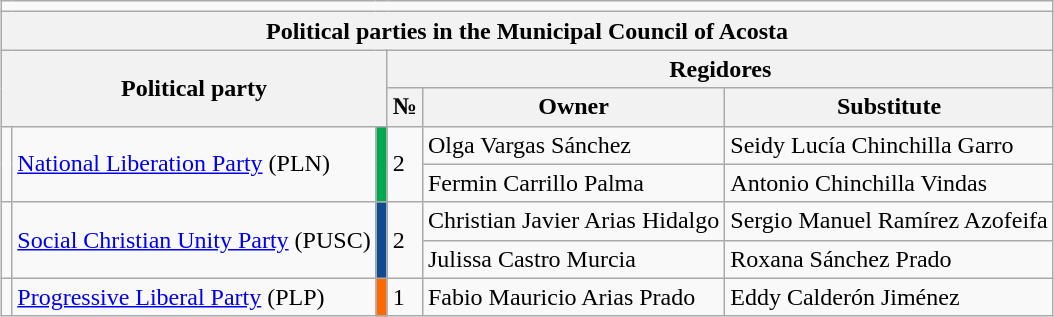<table class="wikitable" border="1" style="margin:auto;">
<tr>
<td colspan="6"></td>
</tr>
<tr>
<th colspan="6">Political parties in the Municipal Council of Acosta</th>
</tr>
<tr ---->
<th colspan="3" rowspan="2">Political party</th>
<th colspan="3">Regidores</th>
</tr>
<tr>
<th>№</th>
<th>Owner</th>
<th>Substitute</th>
</tr>
<tr>
<td rowspan="2"></td>
<td rowspan="2"><a href='#'>National Liberation Party</a> (PLN)</td>
<td rowspan="2" bgcolor="#00A94F"></td>
<td rowspan="2">2</td>
<td>Olga Vargas Sánchez</td>
<td>Seidy Lucía Chinchilla Garro</td>
</tr>
<tr>
<td>Fermin Carrillo Palma</td>
<td>Antonio Chinchilla Vindas</td>
</tr>
<tr ---->
<td rowspan="2"></td>
<td rowspan="2"><a href='#'>Social Christian Unity Party</a> (PUSC)</td>
<td rowspan="2" bgcolor="#104B90"></td>
<td rowspan="2">2</td>
<td>Christian Javier Arias Hidalgo</td>
<td>Sergio Manuel Ramírez Azofeifa</td>
</tr>
<tr>
<td>Julissa Castro Murcia</td>
<td>Roxana Sánchez Prado</td>
</tr>
<tr>
<td></td>
<td><a href='#'>Progressive Liberal Party</a> (PLP)</td>
<td bgcolor="#FE6900"></td>
<td>1</td>
<td>Fabio Mauricio Arias Prado</td>
<td>Eddy Calderón Jiménez</td>
</tr>
</table>
